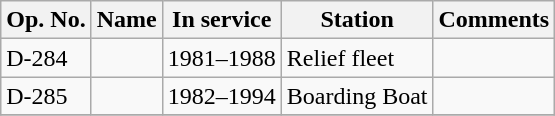<table class="wikitable">
<tr>
<th>Op. No.</th>
<th>Name</th>
<th>In service </th>
<th>Station</th>
<th>Comments</th>
</tr>
<tr>
<td>D-284</td>
<td></td>
<td>1981–1988</td>
<td>Relief fleet</td>
<td></td>
</tr>
<tr>
<td>D-285</td>
<td></td>
<td>1982–1994</td>
<td>Boarding Boat</td>
<td></td>
</tr>
<tr>
</tr>
</table>
